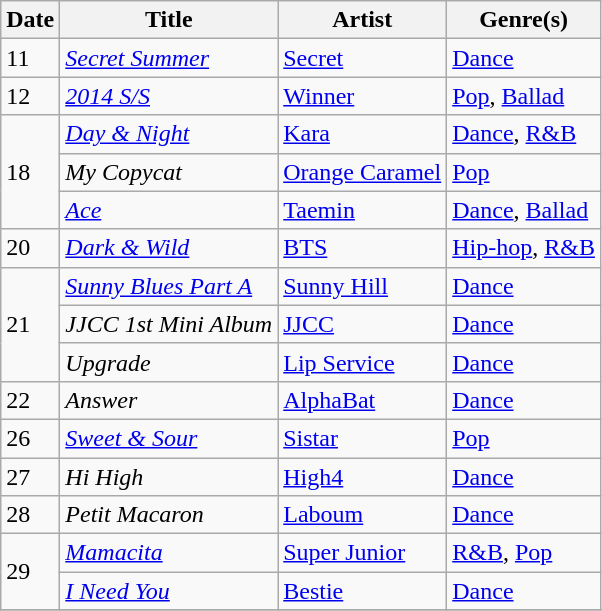<table class="wikitable" style="text-align: left;">
<tr>
<th>Date</th>
<th>Title</th>
<th>Artist</th>
<th>Genre(s)</th>
</tr>
<tr>
<td>11</td>
<td><em><a href='#'>Secret Summer</a></em></td>
<td><a href='#'>Secret</a></td>
<td><a href='#'>Dance</a></td>
</tr>
<tr>
<td>12</td>
<td><em><a href='#'>2014 S/S</a></em></td>
<td><a href='#'>Winner</a></td>
<td><a href='#'>Pop</a>, <a href='#'>Ballad</a></td>
</tr>
<tr>
<td rowspan="3">18</td>
<td><em><a href='#'>Day & Night</a></em></td>
<td><a href='#'>Kara</a></td>
<td><a href='#'>Dance</a>, <a href='#'>R&B</a></td>
</tr>
<tr>
<td><em>My Copycat</em></td>
<td><a href='#'>Orange Caramel</a></td>
<td><a href='#'>Pop</a></td>
</tr>
<tr>
<td><em><a href='#'>Ace</a></em></td>
<td><a href='#'>Taemin</a></td>
<td><a href='#'>Dance</a>, <a href='#'>Ballad</a></td>
</tr>
<tr>
<td>20</td>
<td><em><a href='#'>Dark & Wild</a></em></td>
<td><a href='#'>BTS</a></td>
<td><a href='#'>Hip-hop</a>, <a href='#'>R&B</a></td>
</tr>
<tr>
<td rowspan="3">21</td>
<td><em><a href='#'>Sunny Blues Part A</a></em></td>
<td><a href='#'>Sunny Hill</a></td>
<td><a href='#'>Dance</a></td>
</tr>
<tr>
<td><em>JJCC 1st Mini Album</em></td>
<td><a href='#'>JJCC</a></td>
<td><a href='#'>Dance</a></td>
</tr>
<tr>
<td><em>Upgrade</em></td>
<td><a href='#'>Lip Service</a></td>
<td><a href='#'>Dance</a></td>
</tr>
<tr>
<td>22</td>
<td><em>Answer</em></td>
<td><a href='#'>AlphaBat</a></td>
<td><a href='#'>Dance</a></td>
</tr>
<tr>
<td>26</td>
<td><em><a href='#'>Sweet & Sour</a></em></td>
<td><a href='#'>Sistar</a></td>
<td><a href='#'>Pop</a></td>
</tr>
<tr>
<td>27</td>
<td><em>Hi High</em></td>
<td><a href='#'>High4</a></td>
<td><a href='#'>Dance</a></td>
</tr>
<tr>
<td>28</td>
<td><em>Petit Macaron</em></td>
<td><a href='#'>Laboum</a></td>
<td><a href='#'>Dance</a></td>
</tr>
<tr>
<td rowspan="2">29</td>
<td><em><a href='#'>Mamacita</a></em></td>
<td><a href='#'>Super Junior</a></td>
<td><a href='#'>R&B</a>, <a href='#'>Pop</a></td>
</tr>
<tr>
<td><em><a href='#'>I Need You</a></em></td>
<td><a href='#'>Bestie</a></td>
<td><a href='#'>Dance</a></td>
</tr>
<tr>
</tr>
</table>
